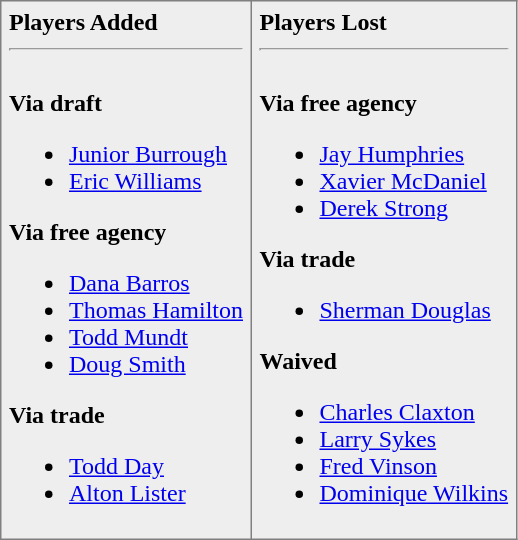<table border="1" style="border-collapse:collapse; background:#eee;"  cellpadding="5">
<tr>
<td valign="top"><strong>Players Added</strong> <hr><br><strong>Via draft</strong><ul><li><a href='#'>Junior Burrough</a></li><li><a href='#'>Eric Williams</a></li></ul><strong>Via free agency</strong><ul><li><a href='#'>Dana Barros</a></li><li><a href='#'>Thomas Hamilton</a></li><li><a href='#'>Todd Mundt</a></li><li><a href='#'>Doug Smith</a></li></ul><strong>Via trade</strong><ul><li><a href='#'>Todd Day</a></li><li><a href='#'>Alton Lister</a></li></ul></td>
<td valign="top"><strong>Players Lost</strong> <hr><br><strong>Via free agency</strong><ul><li><a href='#'>Jay Humphries</a></li><li><a href='#'>Xavier McDaniel</a></li><li><a href='#'>Derek Strong</a></li></ul><strong>Via trade</strong><ul><li><a href='#'>Sherman Douglas</a></li></ul><strong>Waived</strong><ul><li><a href='#'>Charles Claxton</a></li><li><a href='#'>Larry Sykes</a></li><li><a href='#'>Fred Vinson</a></li><li><a href='#'>Dominique Wilkins</a></li></ul></td>
</tr>
</table>
